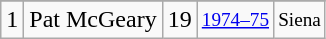<table class="wikitable">
<tr>
</tr>
<tr>
<td>1</td>
<td>Pat McGeary</td>
<td>19</td>
<td style="font-size:80%;"><a href='#'>1974–75</a></td>
<td style="font-size:80%;">Siena</td>
</tr>
</table>
